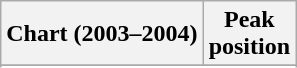<table class="wikitable sortable plainrowheaders" style="text-align:center">
<tr>
<th scope="col">Chart (2003–2004)</th>
<th scope="col">Peak<br>position</th>
</tr>
<tr>
</tr>
<tr>
</tr>
<tr>
</tr>
<tr>
</tr>
</table>
